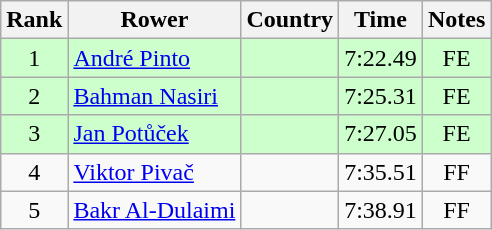<table class="wikitable" style="text-align:center">
<tr>
<th>Rank</th>
<th>Rower</th>
<th>Country</th>
<th>Time</th>
<th>Notes</th>
</tr>
<tr bgcolor=ccffcc>
<td>1</td>
<td align="left"><a href='#'>André Pinto</a></td>
<td align="left"></td>
<td>7:22.49</td>
<td>FE</td>
</tr>
<tr bgcolor=ccffcc>
<td>2</td>
<td align="left"><a href='#'>Bahman Nasiri</a></td>
<td align="left"></td>
<td>7:25.31</td>
<td>FE</td>
</tr>
<tr bgcolor=ccffcc>
<td>3</td>
<td align="left"><a href='#'>Jan Potůček</a></td>
<td align="left"></td>
<td>7:27.05</td>
<td>FE</td>
</tr>
<tr>
<td>4</td>
<td align="left"><a href='#'>Viktor Pivač</a></td>
<td align="left"></td>
<td>7:35.51</td>
<td>FF</td>
</tr>
<tr>
<td>5</td>
<td align="left"><a href='#'>Bakr Al-Dulaimi</a></td>
<td align="left"></td>
<td>7:38.91</td>
<td>FF</td>
</tr>
</table>
